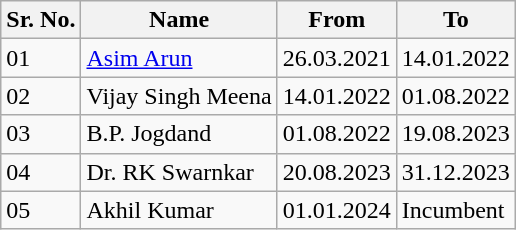<table class="wikitable">
<tr>
<th>Sr. No.</th>
<th>Name</th>
<th>From</th>
<th>To</th>
</tr>
<tr>
<td>01</td>
<td><a href='#'>Asim Arun</a></td>
<td>26.03.2021</td>
<td>14.01.2022</td>
</tr>
<tr>
<td>02</td>
<td>Vijay Singh Meena</td>
<td>14.01.2022</td>
<td>01.08.2022</td>
</tr>
<tr>
<td>03</td>
<td>B.P. Jogdand</td>
<td>01.08.2022</td>
<td>19.08.2023</td>
</tr>
<tr>
<td>04</td>
<td>Dr. RK Swarnkar</td>
<td>20.08.2023</td>
<td>31.12.2023</td>
</tr>
<tr>
<td>05</td>
<td>Akhil Kumar</td>
<td>01.01.2024</td>
<td>Incumbent</td>
</tr>
</table>
